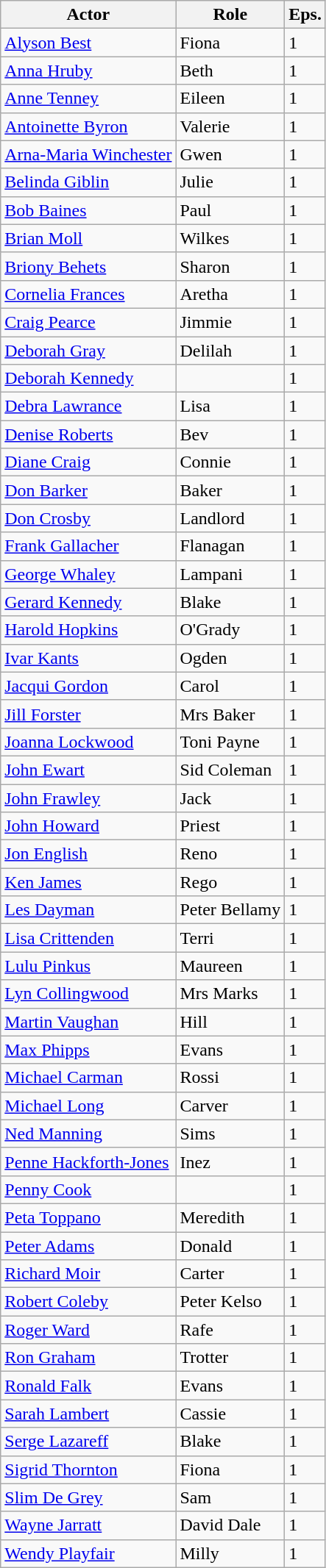<table class="wikitable">
<tr>
<th>Actor</th>
<th>Role</th>
<th>Eps.</th>
</tr>
<tr>
<td><a href='#'>Alyson Best</a></td>
<td>Fiona</td>
<td>1</td>
</tr>
<tr>
<td><a href='#'>Anna Hruby</a></td>
<td>Beth</td>
<td>1</td>
</tr>
<tr>
<td><a href='#'>Anne Tenney</a></td>
<td>Eileen</td>
<td>1</td>
</tr>
<tr>
<td><a href='#'>Antoinette Byron</a></td>
<td>Valerie</td>
<td>1</td>
</tr>
<tr>
<td><a href='#'>Arna-Maria Winchester</a></td>
<td>Gwen</td>
<td>1</td>
</tr>
<tr>
<td><a href='#'>Belinda Giblin</a></td>
<td>Julie</td>
<td>1</td>
</tr>
<tr>
<td><a href='#'>Bob Baines</a></td>
<td>Paul</td>
<td>1</td>
</tr>
<tr>
<td><a href='#'>Brian Moll</a></td>
<td>Wilkes</td>
<td>1</td>
</tr>
<tr>
<td><a href='#'>Briony Behets</a></td>
<td>Sharon</td>
<td>1</td>
</tr>
<tr>
<td><a href='#'>Cornelia Frances</a></td>
<td>Aretha</td>
<td>1</td>
</tr>
<tr>
<td><a href='#'>Craig Pearce</a></td>
<td>Jimmie</td>
<td>1</td>
</tr>
<tr>
<td><a href='#'>Deborah Gray</a></td>
<td>Delilah</td>
<td>1</td>
</tr>
<tr>
<td><a href='#'>Deborah Kennedy</a></td>
<td></td>
<td>1</td>
</tr>
<tr>
<td><a href='#'>Debra Lawrance</a></td>
<td>Lisa</td>
<td>1</td>
</tr>
<tr>
<td><a href='#'>Denise Roberts</a></td>
<td>Bev</td>
<td>1</td>
</tr>
<tr>
<td><a href='#'>Diane Craig</a></td>
<td>Connie</td>
<td>1</td>
</tr>
<tr>
<td><a href='#'> Don Barker</a></td>
<td>Baker</td>
<td>1</td>
</tr>
<tr>
<td><a href='#'>Don Crosby</a></td>
<td>Landlord</td>
<td>1</td>
</tr>
<tr>
<td><a href='#'>Frank Gallacher</a></td>
<td>Flanagan</td>
<td>1</td>
</tr>
<tr>
<td><a href='#'>George Whaley</a></td>
<td>Lampani</td>
<td>1</td>
</tr>
<tr>
<td><a href='#'>Gerard Kennedy</a></td>
<td>Blake</td>
<td>1</td>
</tr>
<tr>
<td><a href='#'>Harold Hopkins</a></td>
<td>O'Grady</td>
<td>1</td>
</tr>
<tr>
<td><a href='#'>Ivar Kants</a></td>
<td>Ogden</td>
<td>1</td>
</tr>
<tr>
<td><a href='#'>Jacqui Gordon</a></td>
<td>Carol</td>
<td>1</td>
</tr>
<tr>
<td><a href='#'>Jill Forster</a></td>
<td>Mrs Baker</td>
<td>1</td>
</tr>
<tr>
<td><a href='#'>Joanna Lockwood</a></td>
<td>Toni Payne</td>
<td>1</td>
</tr>
<tr>
<td><a href='#'>John Ewart</a></td>
<td>Sid Coleman</td>
<td>1</td>
</tr>
<tr>
<td><a href='#'>John Frawley</a></td>
<td>Jack</td>
<td>1</td>
</tr>
<tr>
<td><a href='#'> John Howard</a></td>
<td>Priest</td>
<td>1</td>
</tr>
<tr>
<td><a href='#'>Jon English</a></td>
<td>Reno</td>
<td>1</td>
</tr>
<tr>
<td><a href='#'>Ken James</a></td>
<td>Rego</td>
<td>1</td>
</tr>
<tr>
<td><a href='#'>Les Dayman</a></td>
<td>Peter Bellamy</td>
<td>1</td>
</tr>
<tr>
<td><a href='#'>Lisa Crittenden</a></td>
<td>Terri</td>
<td>1</td>
</tr>
<tr>
<td><a href='#'>Lulu Pinkus</a></td>
<td>Maureen</td>
<td>1</td>
</tr>
<tr>
<td><a href='#'>Lyn Collingwood</a></td>
<td>Mrs Marks</td>
<td>1</td>
</tr>
<tr>
<td><a href='#'>Martin Vaughan</a></td>
<td>Hill</td>
<td>1</td>
</tr>
<tr>
<td><a href='#'>Max Phipps</a></td>
<td>Evans</td>
<td>1</td>
</tr>
<tr>
<td><a href='#'>Michael Carman</a></td>
<td>Rossi</td>
<td>1</td>
</tr>
<tr>
<td><a href='#'>Michael Long</a></td>
<td>Carver</td>
<td>1</td>
</tr>
<tr>
<td><a href='#'>Ned Manning</a></td>
<td>Sims</td>
<td>1</td>
</tr>
<tr>
<td><a href='#'>Penne Hackforth-Jones</a></td>
<td>Inez</td>
<td>1</td>
</tr>
<tr>
<td><a href='#'>Penny Cook</a></td>
<td></td>
<td>1</td>
</tr>
<tr>
<td><a href='#'>Peta Toppano</a></td>
<td>Meredith</td>
<td>1</td>
</tr>
<tr>
<td><a href='#'> Peter Adams</a></td>
<td>Donald</td>
<td>1</td>
</tr>
<tr>
<td><a href='#'>Richard Moir</a></td>
<td>Carter</td>
<td>1</td>
</tr>
<tr>
<td><a href='#'>Robert Coleby</a></td>
<td>Peter Kelso</td>
<td>1</td>
</tr>
<tr>
<td><a href='#'>Roger Ward</a></td>
<td>Rafe</td>
<td>1</td>
</tr>
<tr>
<td><a href='#'>Ron Graham</a></td>
<td>Trotter</td>
<td>1</td>
</tr>
<tr>
<td><a href='#'>Ronald Falk</a></td>
<td>Evans</td>
<td>1</td>
</tr>
<tr>
<td><a href='#'>Sarah Lambert</a></td>
<td>Cassie</td>
<td>1</td>
</tr>
<tr>
<td><a href='#'>Serge Lazareff</a></td>
<td>Blake</td>
<td>1</td>
</tr>
<tr>
<td><a href='#'>Sigrid Thornton</a></td>
<td>Fiona</td>
<td>1</td>
</tr>
<tr>
<td><a href='#'>Slim De Grey</a></td>
<td>Sam</td>
<td>1</td>
</tr>
<tr>
<td><a href='#'>Wayne Jarratt</a></td>
<td>David Dale</td>
<td>1</td>
</tr>
<tr>
<td><a href='#'>Wendy Playfair</a></td>
<td>Milly</td>
<td>1</td>
</tr>
</table>
